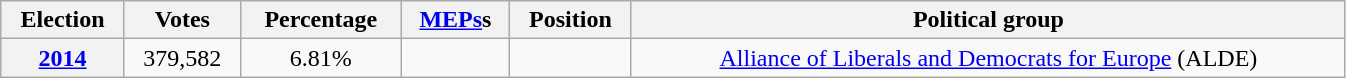<table class=wikitable style="text-align: right;" width=71%>
<tr>
<th>Election</th>
<th>Votes</th>
<th>Percentage</th>
<th><a href='#'>MEPs</a>s</th>
<th>Position</th>
<th>Political group</th>
</tr>
<tr style="text-align:center;">
<th><a href='#'>2014</a></th>
<td>379,582</td>
<td>6.81%</td>
<td></td>
<td></td>
<td><a href='#'>Alliance of Liberals and Democrats for Europe</a> (ALDE)</td>
</tr>
</table>
